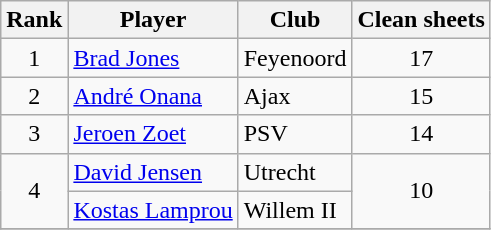<table class=wikitable style=text-align:center>
<tr>
<th>Rank</th>
<th>Player</th>
<th>Club</th>
<th>Clean sheets</th>
</tr>
<tr>
<td>1</td>
<td align=left> <a href='#'>Brad Jones</a></td>
<td align=left>Feyenoord</td>
<td>17</td>
</tr>
<tr>
<td>2</td>
<td align=left> <a href='#'>André Onana</a></td>
<td align=left>Ajax</td>
<td>15</td>
</tr>
<tr>
<td>3</td>
<td align=left> <a href='#'>Jeroen Zoet</a></td>
<td align=left>PSV</td>
<td>14</td>
</tr>
<tr>
<td rowspan=2>4</td>
<td align=left> <a href='#'>David Jensen</a></td>
<td align=left>Utrecht</td>
<td rowspan=2>10</td>
</tr>
<tr>
<td align=left> <a href='#'>Kostas Lamprou</a></td>
<td align=left>Willem II</td>
</tr>
<tr>
</tr>
</table>
